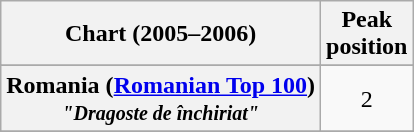<table class="wikitable sortable plainrowheaders" style="text-align:center">
<tr>
<th scope="col">Chart (2005–2006)</th>
<th scope="col">Peak<br>position</th>
</tr>
<tr>
</tr>
<tr>
</tr>
<tr>
</tr>
<tr>
</tr>
<tr>
</tr>
<tr>
</tr>
<tr>
</tr>
<tr>
</tr>
<tr>
</tr>
<tr>
<th scope="row">Romania (<a href='#'>Romanian Top 100</a>)<br><em><small>"Dragoste de închiriat"</small></em></th>
<td>2</td>
</tr>
<tr>
</tr>
</table>
